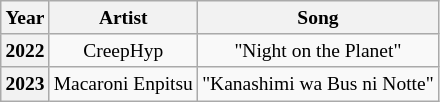<table class="wikitable mw-collapsible mw-collapsed" style="font-size:small; text-align:center">
<tr>
<th>Year</th>
<th>Artist</th>
<th>Song</th>
</tr>
<tr>
<th>2022</th>
<td>CreepHyp</td>
<td>"Night on the Planet"</td>
</tr>
<tr>
<th>2023</th>
<td>Macaroni Enpitsu</td>
<td>"Kanashimi wa Bus ni Notte"</td>
</tr>
</table>
